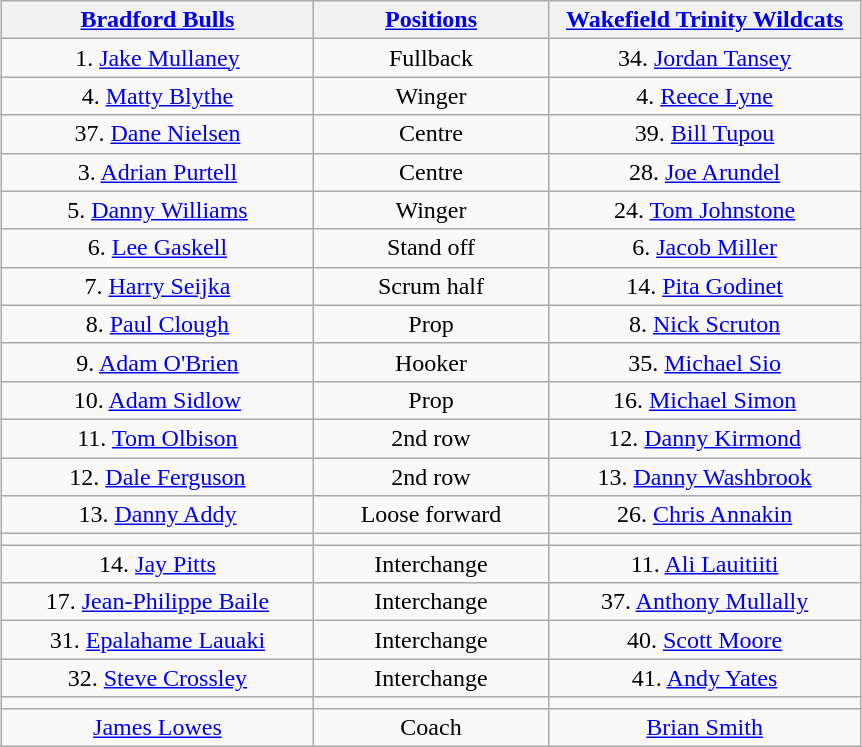<table class="wikitable" style="margin: 1em auto 1em auto">
<tr>
<th width="200"> <a href='#'>Bradford Bulls</a></th>
<th width="150"><a href='#'>Positions</a></th>
<th width="200"> <a href='#'>Wakefield Trinity Wildcats</a></th>
</tr>
<tr>
<td align="center" colspan="1">1. <a href='#'>Jake Mullaney</a></td>
<td align="center" colspan="1">Fullback</td>
<td align="center" colspan="1">34. <a href='#'>Jordan Tansey</a></td>
</tr>
<tr>
<td align="center" colspan="1">4. <a href='#'>Matty Blythe</a></td>
<td align="center" colspan="1">Winger</td>
<td align="center" colspan="1">4. <a href='#'>Reece Lyne</a></td>
</tr>
<tr>
<td align="center" colspan="1">37. <a href='#'>Dane Nielsen</a></td>
<td align="center" colspan="1">Centre</td>
<td align="center" colspan="1">39. <a href='#'>Bill Tupou</a></td>
</tr>
<tr>
<td align="center" colspan="1">3. <a href='#'>Adrian Purtell</a></td>
<td align="center" colspan="1">Centre</td>
<td align="center" colspan="1">28. <a href='#'>Joe Arundel</a></td>
</tr>
<tr>
<td align="center" colspan="1">5. <a href='#'>Danny Williams</a></td>
<td align="center" colspan="1">Winger</td>
<td align="center" colspan="1">24. <a href='#'>Tom Johnstone</a></td>
</tr>
<tr>
<td align="center" colspan="1">6. <a href='#'>Lee Gaskell</a></td>
<td align="center" colspan="1">Stand off</td>
<td align="center" colspan="1">6. <a href='#'>Jacob Miller</a></td>
</tr>
<tr>
<td align="center" colspan="1">7. <a href='#'>Harry Seijka</a></td>
<td align="center" colspan="1">Scrum half</td>
<td align="center" colspan="1">14. <a href='#'>Pita Godinet</a></td>
</tr>
<tr>
<td align="center" colspan="1">8. <a href='#'>Paul Clough</a></td>
<td align="center" colspan="1">Prop</td>
<td align="center" colspan="1">8. <a href='#'>Nick Scruton</a></td>
</tr>
<tr>
<td align="center" colspan="1">9. <a href='#'>Adam O'Brien</a></td>
<td align="center" colspan="1">Hooker</td>
<td align="center" colspan="1">35. <a href='#'>Michael Sio</a></td>
</tr>
<tr>
<td align="center" colspan="1">10. <a href='#'>Adam Sidlow</a></td>
<td align="center" colspan="1">Prop</td>
<td align="center" colspan="1">16. <a href='#'>Michael Simon</a></td>
</tr>
<tr>
<td align="center" colspan="1">11. <a href='#'>Tom Olbison</a></td>
<td align="center" colspan="1">2nd row</td>
<td align="center" colspan="1">12. <a href='#'>Danny Kirmond</a></td>
</tr>
<tr>
<td align="center" colspan="1">12. <a href='#'>Dale Ferguson</a></td>
<td align="center" colspan="1">2nd row</td>
<td align="center" colspan="1">13. <a href='#'>Danny Washbrook</a></td>
</tr>
<tr>
<td align="center" colspan="1">13. <a href='#'>Danny Addy</a></td>
<td align="center" colspan="1">Loose forward</td>
<td align="center" colspan="1">26. <a href='#'>Chris Annakin</a></td>
</tr>
<tr>
<td align="center" colspan="1"></td>
<td align="center" colspan="1"></td>
<td align="center" colspan="1"></td>
</tr>
<tr>
<td align="center" colspan="1">14. <a href='#'>Jay Pitts</a></td>
<td align="center" colspan="1">Interchange</td>
<td align="center" colspan="1">11. <a href='#'>Ali Lauitiiti</a></td>
</tr>
<tr>
<td align="center" colspan="1">17. <a href='#'>Jean-Philippe Baile</a></td>
<td align="center" colspan="1">Interchange</td>
<td align="center" colspan="1">37. <a href='#'>Anthony Mullally</a></td>
</tr>
<tr>
<td align="center" colspan="1">31. <a href='#'>Epalahame Lauaki</a></td>
<td align="center" colspan="1">Interchange</td>
<td align="center" colspan="1">40. <a href='#'>Scott Moore</a></td>
</tr>
<tr>
<td align="center" colspan="1">32. <a href='#'>Steve Crossley</a></td>
<td align="center" colspan="1">Interchange</td>
<td align="center" colspan="1">41. <a href='#'>Andy Yates</a></td>
</tr>
<tr>
<td align="center" colspan="1"></td>
<td align="center" colspan="1"></td>
<td align="center" colspan="1"></td>
</tr>
<tr>
<td align="center" colspan="1"><a href='#'>James Lowes</a></td>
<td align="center" colspan="1">Coach</td>
<td align="center" colspan="1"><a href='#'>Brian Smith</a></td>
</tr>
</table>
